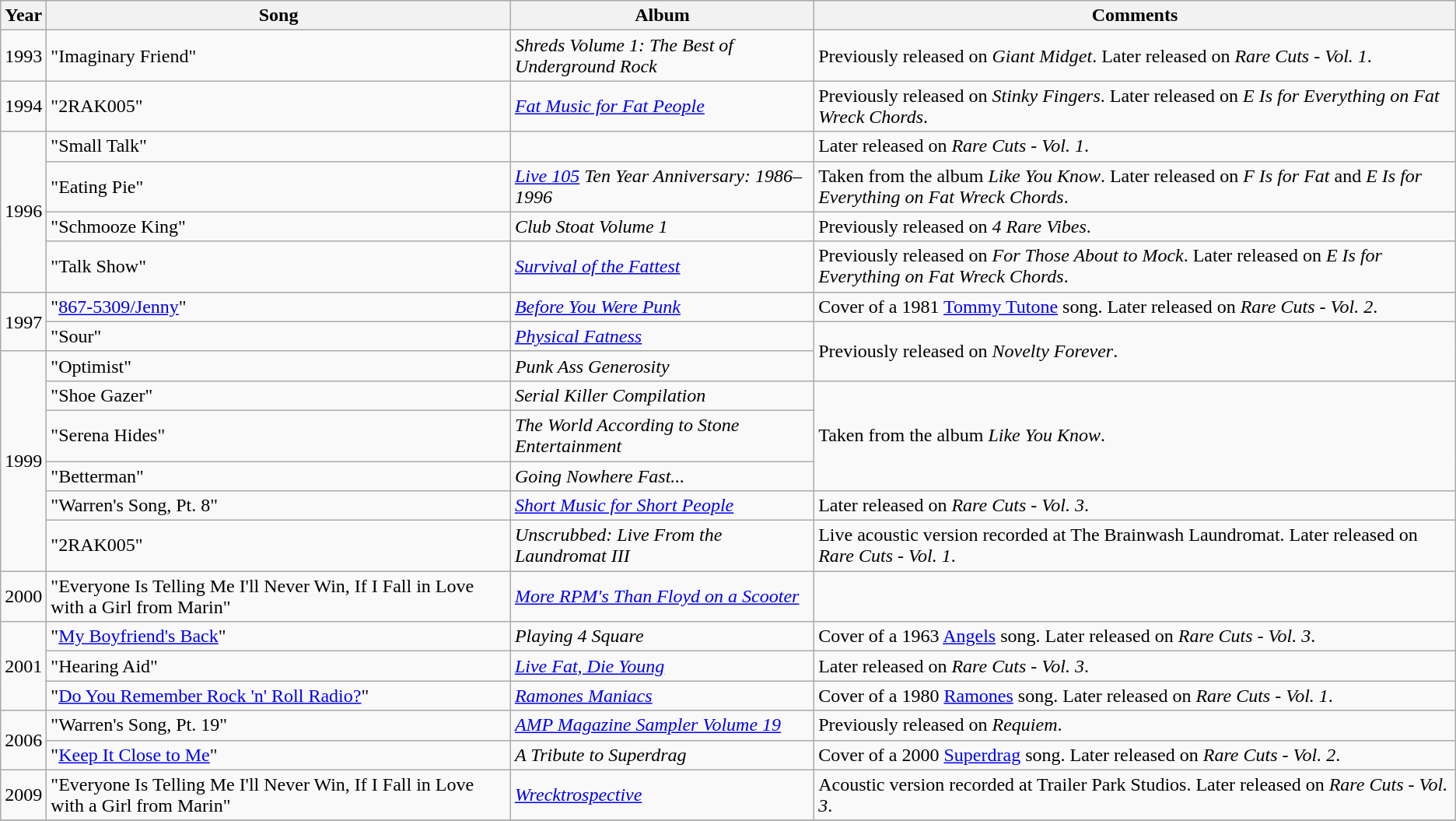<table class="wikitable">
<tr>
<th>Year</th>
<th>Song</th>
<th>Album</th>
<th>Comments</th>
</tr>
<tr>
<td>1993</td>
<td>"Imaginary Friend"</td>
<td><em>Shreds Volume 1: The Best of Underground Rock</em></td>
<td>Previously released on <em>Giant Midget</em>.  Later released on <em>Rare Cuts - Vol. 1</em>.</td>
</tr>
<tr>
<td>1994</td>
<td>"2RAK005"</td>
<td><em><a href='#'>Fat Music for Fat People</a></em></td>
<td>Previously released on <em>Stinky Fingers</em>.  Later released on <em>E Is for Everything on Fat Wreck Chords</em>.</td>
</tr>
<tr>
<td rowspan="4">1996</td>
<td>"Small Talk"</td>
<td></td>
<td>Later released on <em>Rare Cuts - Vol. 1</em>.</td>
</tr>
<tr>
<td>"Eating Pie"</td>
<td><em><a href='#'>Live 105</a> Ten Year Anniversary: 1986–1996</em></td>
<td>Taken from the album <em>Like You Know</em>.  Later released on <em>F Is for Fat</em> and <em>E Is for Everything on Fat Wreck Chords</em>.</td>
</tr>
<tr>
<td>"Schmooze King"</td>
<td><em>Club Stoat Volume 1</em></td>
<td>Previously released on <em>4 Rare Vibes</em>.</td>
</tr>
<tr>
<td>"Talk Show"</td>
<td><em><a href='#'>Survival of the Fattest</a></em></td>
<td>Previously released on <em>For Those About to Mock</em>.  Later released on <em>E Is for Everything on Fat Wreck Chords</em>.</td>
</tr>
<tr>
<td rowspan="2">1997</td>
<td>"<a href='#'>867-5309/Jenny</a>"</td>
<td><em><a href='#'>Before You Were Punk</a></em></td>
<td>Cover of a 1981 <a href='#'>Tommy Tutone</a> song. Later released on <em>Rare Cuts - Vol. 2</em>.</td>
</tr>
<tr>
<td>"Sour"</td>
<td><em><a href='#'>Physical Fatness</a></em></td>
<td rowspan="2">Previously released on <em>Novelty Forever</em>.</td>
</tr>
<tr>
<td rowspan="6">1999</td>
<td>"Optimist"</td>
<td><em>Punk Ass Generosity</em></td>
</tr>
<tr>
<td>"Shoe Gazer"</td>
<td><em>Serial Killer Compilation</em></td>
<td rowspan="3">Taken from the album <em>Like You Know</em>.</td>
</tr>
<tr>
<td>"Serena Hides"</td>
<td><em>The World According to Stone Entertainment</em></td>
</tr>
<tr>
<td>"Betterman"</td>
<td><em>Going Nowhere Fast...</em></td>
</tr>
<tr>
<td>"Warren's Song, Pt. 8"</td>
<td><em><a href='#'>Short Music for Short People</a></em></td>
<td>Later released on <em>Rare Cuts - Vol. 3</em>.</td>
</tr>
<tr>
<td>"2RAK005"</td>
<td><em>Unscrubbed: Live From the Laundromat III</em></td>
<td>Live acoustic version recorded at The Brainwash Laundromat.  Later released on <em>Rare Cuts - Vol. 1</em>.</td>
</tr>
<tr>
<td>2000</td>
<td>"Everyone Is Telling Me I'll Never Win, If I Fall in Love with a Girl from Marin"</td>
<td><em><a href='#'>More RPM's Than Floyd on a Scooter</a></em></td>
<td></td>
</tr>
<tr>
<td rowspan="3">2001</td>
<td>"<a href='#'>My Boyfriend's Back</a>"</td>
<td><em>Playing 4 Square</em></td>
<td>Cover of a 1963 <a href='#'>Angels</a> song.  Later released on <em>Rare Cuts - Vol. 3</em>.</td>
</tr>
<tr>
<td>"Hearing Aid"</td>
<td><em><a href='#'>Live Fat, Die Young</a></em></td>
<td>Later released on <em>Rare Cuts - Vol. 3</em>.</td>
</tr>
<tr>
<td>"<a href='#'>Do You Remember Rock 'n' Roll Radio?</a>"</td>
<td><em><a href='#'>Ramones Maniacs</a></em></td>
<td>Cover of a 1980 <a href='#'>Ramones</a> song.  Later released on <em>Rare Cuts - Vol. 1</em>.</td>
</tr>
<tr>
<td rowspan="2">2006</td>
<td>"Warren's Song, Pt. 19"</td>
<td><em><a href='#'>AMP Magazine Sampler Volume 19</a></em></td>
<td>Previously released on <em>Requiem</em>.</td>
</tr>
<tr>
<td>"<a href='#'>Keep It Close to Me</a>"</td>
<td><em>A Tribute to Superdrag</em></td>
<td>Cover of a 2000 <a href='#'>Superdrag</a> song.  Later released on <em>Rare Cuts - Vol. 2</em>.</td>
</tr>
<tr>
<td>2009</td>
<td>"Everyone Is Telling Me I'll Never Win, If I Fall in Love with a Girl from Marin"</td>
<td><em><a href='#'>Wrecktrospective</a></em></td>
<td>Acoustic version recorded at Trailer Park Studios.  Later released on <em>Rare Cuts - Vol. 3</em>.</td>
</tr>
<tr>
</tr>
</table>
